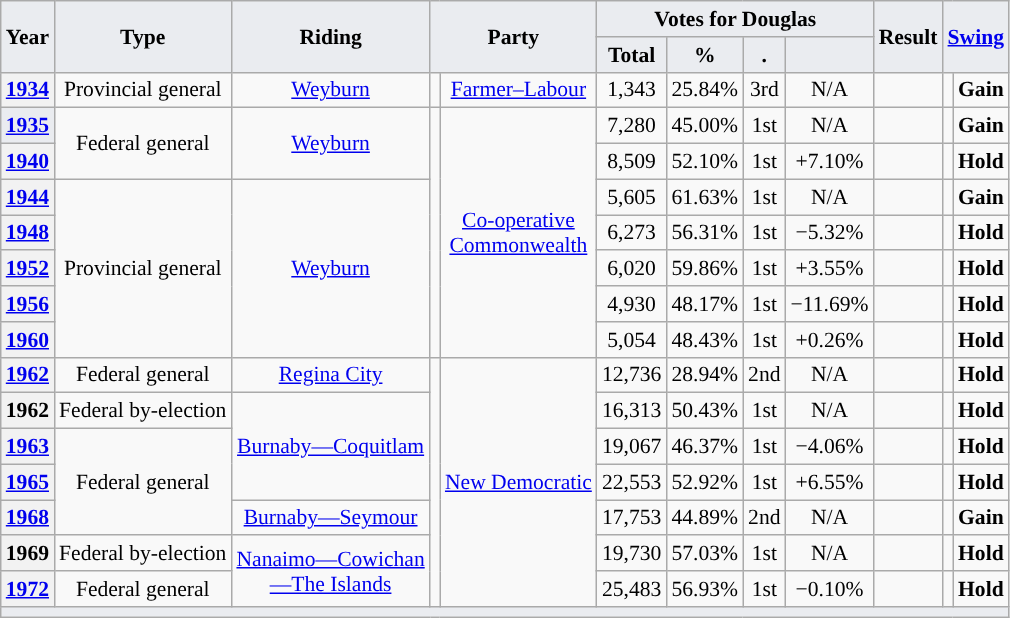<table class="wikitable" style="font-size:90%; text-align:center;">
<tr>
<th rowspan="2" style="background:#eaecf0;">Year</th>
<th rowspan="2" style="background:#eaecf0;">Type</th>
<th rowspan="2" style="background:#eaecf0;">Riding</th>
<th colspan="2" rowspan="2" style="background:#eaecf0;">Party</th>
<th colspan="4" style="background:#eaecf0;">Votes for Douglas</th>
<th rowspan="2" style="background:#eaecf0;">Result</th>
<th colspan="2" rowspan="2" style="background:#eaecf0;"><a href='#'>Swing</a></th>
</tr>
<tr>
<th style="background:#eaecf0;">Total</th>
<th style="background:#eaecf0;">%</th>
<th style="background:#eaecf0;">.</th>
<th style="background:#eaecf0;"></th>
</tr>
<tr>
<th><a href='#'>1934</a></th>
<td>Provincial general</td>
<td><a href='#'>Weyburn</a></td>
<td style="background-color:"></td>
<td><a href='#'>Farmer–Labour</a></td>
<td>1,343</td>
<td>25.84%</td>
<td>3rd</td>
<td>N/A</td>
<td></td>
<td style="background-color:"></td>
<td><strong>Gain</strong></td>
</tr>
<tr>
<th style="background:#eaecf0;"><a href='#'>1935</a></th>
<td rowspan="2">Federal general</td>
<td rowspan="2"><a href='#'>Weyburn</a></td>
<td rowspan="7" style="background-color:"></td>
<td rowspan="7"><a href='#'>Co-operative<br>Commonwealth</a></td>
<td>7,280</td>
<td>45.00%</td>
<td>1st</td>
<td>N/A</td>
<td></td>
<td style="background-color:"></td>
<td><strong>Gain</strong></td>
</tr>
<tr>
<th><a href='#'>1940</a></th>
<td>8,509</td>
<td>52.10%</td>
<td>1st</td>
<td>+7.10%</td>
<td></td>
<td style="background-color:"></td>
<td><strong>Hold</strong></td>
</tr>
<tr>
<th><a href='#'>1944</a></th>
<td rowspan="5">Provincial general</td>
<td rowspan="5"><a href='#'>Weyburn</a></td>
<td>5,605</td>
<td>61.63%</td>
<td>1st</td>
<td>N/A</td>
<td></td>
<td style="background-color:"></td>
<td><strong>Gain</strong></td>
</tr>
<tr>
<th><a href='#'>1948</a></th>
<td>6,273</td>
<td>56.31%</td>
<td>1st</td>
<td>−5.32%</td>
<td></td>
<td style="background-color:"></td>
<td><strong>Hold</strong></td>
</tr>
<tr>
<th><a href='#'>1952</a></th>
<td>6,020</td>
<td>59.86%</td>
<td>1st</td>
<td>+3.55%</td>
<td></td>
<td style="background-color:"></td>
<td><strong>Hold</strong></td>
</tr>
<tr>
<th><a href='#'>1956</a></th>
<td>4,930</td>
<td>48.17%</td>
<td>1st</td>
<td>−11.69%</td>
<td></td>
<td style="background-color:"></td>
<td><strong>Hold</strong></td>
</tr>
<tr>
<th><a href='#'>1960</a></th>
<td>5,054</td>
<td>48.43%</td>
<td>1st</td>
<td>+0.26%</td>
<td></td>
<td style="background-color:"></td>
<td><strong>Hold</strong></td>
</tr>
<tr>
<th><a href='#'>1962</a></th>
<td>Federal general</td>
<td><a href='#'>Regina City</a></td>
<td rowspan="7" style="background-color:"></td>
<td rowspan="7"><a href='#'>New Democratic</a></td>
<td>12,736</td>
<td>28.94%</td>
<td>2nd</td>
<td>N/A</td>
<td></td>
<td style="background-color:"></td>
<td><strong>Hold</strong></td>
</tr>
<tr>
<th>1962</th>
<td>Federal by-election</td>
<td rowspan="3"><a href='#'>Burnaby—Coquitlam</a></td>
<td>16,313</td>
<td>50.43%</td>
<td>1st</td>
<td>N/A</td>
<td></td>
<td style="background-color:"></td>
<td><strong>Hold</strong></td>
</tr>
<tr>
<th><a href='#'>1963</a></th>
<td rowspan="3">Federal general</td>
<td>19,067</td>
<td>46.37%</td>
<td>1st</td>
<td>−4.06%</td>
<td></td>
<td style="background-color:"></td>
<td><strong>Hold</strong></td>
</tr>
<tr>
<th><a href='#'>1965</a></th>
<td>22,553</td>
<td>52.92%</td>
<td>1st</td>
<td>+6.55%</td>
<td></td>
<td style="background-color:"></td>
<td><strong>Hold</strong></td>
</tr>
<tr>
<th><a href='#'>1968</a></th>
<td><a href='#'>Burnaby—Seymour</a></td>
<td>17,753</td>
<td>44.89%</td>
<td>2nd</td>
<td>N/A</td>
<td></td>
<td style="background-color:"></td>
<td><strong>Gain</strong></td>
</tr>
<tr>
<th>1969</th>
<td>Federal by-election</td>
<td rowspan="2"><a href='#'>Nanaimo—Cowichan<br>—The Islands</a></td>
<td>19,730</td>
<td>57.03%</td>
<td>1st</td>
<td>N/A</td>
<td></td>
<td style="background-color:"></td>
<td><strong>Hold</strong></td>
</tr>
<tr>
<th><a href='#'>1972</a></th>
<td>Federal general</td>
<td>25,483</td>
<td>56.93%</td>
<td>1st</td>
<td>−0.10%</td>
<td></td>
<td style="background-color:"></td>
<td><strong>Hold</strong></td>
</tr>
<tr>
<th colspan="12" style="background:#eaecf0;"></th>
</tr>
</table>
